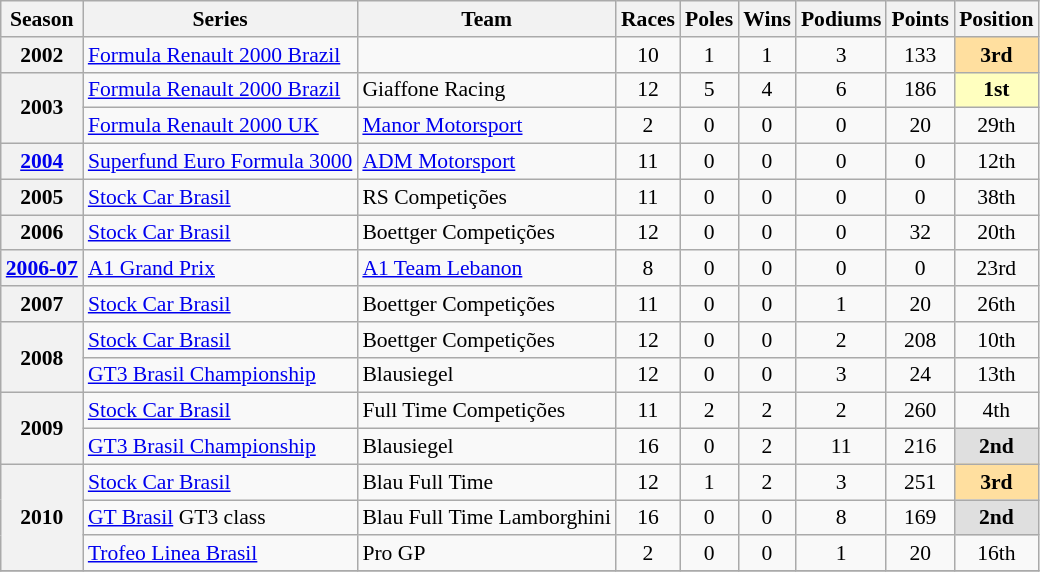<table class="wikitable" style="font-size: 90%; text-align:center">
<tr>
<th>Season</th>
<th>Series</th>
<th>Team</th>
<th>Races</th>
<th>Poles</th>
<th>Wins</th>
<th>Podiums</th>
<th>Points</th>
<th>Position</th>
</tr>
<tr>
<th>2002</th>
<td align=left><a href='#'>Formula Renault 2000 Brazil</a></td>
<td align=left></td>
<td>10</td>
<td>1</td>
<td>1</td>
<td>3</td>
<td>133</td>
<td style="background:#FFDF9F;"><strong>3rd</strong></td>
</tr>
<tr>
<th rowspan=2>2003</th>
<td align=left><a href='#'>Formula Renault 2000 Brazil</a></td>
<td align=left>Giaffone Racing</td>
<td>12</td>
<td>5</td>
<td>4</td>
<td>6</td>
<td>186</td>
<td style="background:#FFFFBF;"><strong>1st</strong></td>
</tr>
<tr>
<td align=left><a href='#'>Formula Renault 2000 UK</a></td>
<td align=left><a href='#'>Manor Motorsport</a></td>
<td>2</td>
<td>0</td>
<td>0</td>
<td>0</td>
<td>20</td>
<td>29th</td>
</tr>
<tr>
<th><a href='#'>2004</a></th>
<td align=left><a href='#'>Superfund Euro Formula 3000</a></td>
<td align=left><a href='#'>ADM Motorsport</a></td>
<td>11</td>
<td>0</td>
<td>0</td>
<td>0</td>
<td>0</td>
<td>12th</td>
</tr>
<tr>
<th>2005</th>
<td align=left><a href='#'>Stock Car Brasil</a></td>
<td align=left>RS Competições</td>
<td>11</td>
<td>0</td>
<td>0</td>
<td>0</td>
<td>0</td>
<td>38th</td>
</tr>
<tr>
<th>2006</th>
<td align=left><a href='#'>Stock Car Brasil</a></td>
<td align=left>Boettger Competições</td>
<td>12</td>
<td>0</td>
<td>0</td>
<td>0</td>
<td>32</td>
<td>20th</td>
</tr>
<tr>
<th><a href='#'>2006-07</a></th>
<td align=left><a href='#'>A1 Grand Prix</a></td>
<td align=left><a href='#'>A1 Team Lebanon</a></td>
<td>8</td>
<td>0</td>
<td>0</td>
<td>0</td>
<td>0</td>
<td>23rd</td>
</tr>
<tr>
<th>2007</th>
<td align=left><a href='#'>Stock Car Brasil</a></td>
<td align=left>Boettger Competições</td>
<td>11</td>
<td>0</td>
<td>0</td>
<td>1</td>
<td>20</td>
<td>26th</td>
</tr>
<tr>
<th rowspan=2>2008</th>
<td align=left><a href='#'>Stock Car Brasil</a></td>
<td align=left>Boettger Competições</td>
<td>12</td>
<td>0</td>
<td>0</td>
<td>2</td>
<td>208</td>
<td>10th</td>
</tr>
<tr>
<td align=left><a href='#'>GT3 Brasil Championship</a></td>
<td align=left>Blausiegel</td>
<td>12</td>
<td>0</td>
<td>0</td>
<td>3</td>
<td>24</td>
<td>13th</td>
</tr>
<tr>
<th rowspan=2>2009</th>
<td align=left><a href='#'>Stock Car Brasil</a></td>
<td align=left>Full Time Competições</td>
<td>11</td>
<td>2</td>
<td>2</td>
<td>2</td>
<td>260</td>
<td>4th</td>
</tr>
<tr>
<td align=left><a href='#'>GT3 Brasil Championship</a></td>
<td align=left>Blausiegel</td>
<td>16</td>
<td>0</td>
<td>2</td>
<td>11</td>
<td>216</td>
<td style="background:#DFDFDF;"><strong>2nd</strong></td>
</tr>
<tr>
<th rowspan=3>2010</th>
<td align=left><a href='#'>Stock Car Brasil</a></td>
<td align=left>Blau Full Time</td>
<td>12</td>
<td>1</td>
<td>2</td>
<td>3</td>
<td>251</td>
<td style="background:#FFDF9F;"><strong>3rd</strong></td>
</tr>
<tr>
<td align=left><a href='#'>GT Brasil</a> GT3 class</td>
<td align=left>Blau Full Time Lamborghini</td>
<td>16</td>
<td>0</td>
<td>0</td>
<td>8</td>
<td>169</td>
<td style="background:#DFDFDF;"><strong>2nd</strong></td>
</tr>
<tr>
<td align=left><a href='#'>Trofeo Linea Brasil</a></td>
<td align=left>Pro GP</td>
<td>2</td>
<td>0</td>
<td>0</td>
<td>1</td>
<td>20</td>
<td>16th</td>
</tr>
<tr>
</tr>
</table>
